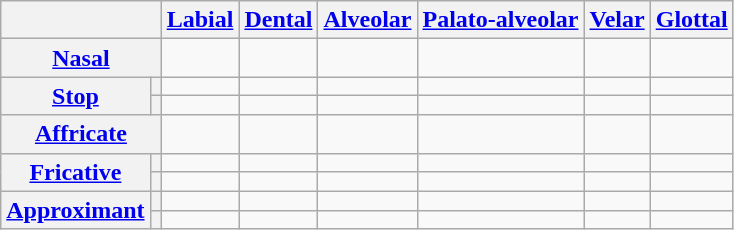<table class="wikitable" style="text-align: center;">
<tr>
<th colspan="2"></th>
<th><a href='#'>Labial</a></th>
<th><a href='#'>Dental</a></th>
<th><a href='#'>Alveolar</a></th>
<th><a href='#'>Palato-alveolar</a></th>
<th><a href='#'>Velar</a></th>
<th><a href='#'>Glottal</a></th>
</tr>
<tr>
<th colspan="2"><a href='#'>Nasal</a></th>
<td></td>
<td></td>
<td></td>
<td></td>
<td></td>
<td></td>
</tr>
<tr>
<th rowspan="2"><a href='#'>Stop</a></th>
<th></th>
<td></td>
<td></td>
<td></td>
<td></td>
<td></td>
<td></td>
</tr>
<tr>
<th></th>
<td></td>
<td></td>
<td></td>
<td></td>
<td></td>
<td></td>
</tr>
<tr>
<th colspan="2"><a href='#'>Affricate</a></th>
<td></td>
<td></td>
<td></td>
<td></td>
<td></td>
<td></td>
</tr>
<tr>
<th rowspan="2"><a href='#'>Fricative</a></th>
<th></th>
<td></td>
<td></td>
<td></td>
<td></td>
<td></td>
<td></td>
</tr>
<tr>
<th></th>
<td></td>
<td></td>
<td></td>
<td></td>
<td></td>
<td></td>
</tr>
<tr>
<th rowspan="2"><a href='#'>Approximant</a></th>
<th></th>
<td></td>
<td></td>
<td></td>
<td></td>
<td></td>
<td></td>
</tr>
<tr>
<th></th>
<td></td>
<td></td>
<td></td>
<td></td>
<td></td>
<td></td>
</tr>
</table>
